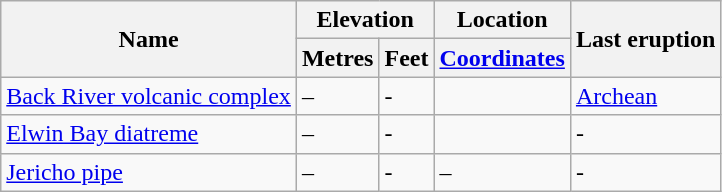<table class="wikitable">
<tr>
<th rowspan="2">Name</th>
<th colspan="2">Elevation</th>
<th>Location</th>
<th rowspan="2">Last eruption</th>
</tr>
<tr>
<th>Metres</th>
<th>Feet</th>
<th><a href='#'>Coordinates</a></th>
</tr>
<tr>
<td><a href='#'>Back River volcanic complex</a></td>
<td>–</td>
<td>-</td>
<td></td>
<td><a href='#'>Archean</a></td>
</tr>
<tr>
<td><a href='#'>Elwin Bay diatreme</a></td>
<td>–</td>
<td>-</td>
<td></td>
<td>-</td>
</tr>
<tr>
<td><a href='#'>Jericho pipe</a></td>
<td>–</td>
<td>-</td>
<td>–</td>
<td>-</td>
</tr>
</table>
